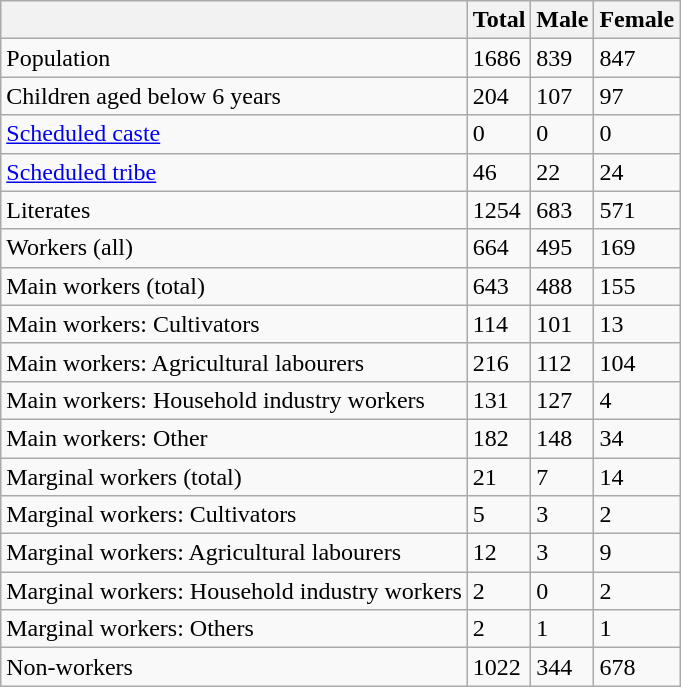<table class="wikitable sortable">
<tr>
<th></th>
<th>Total</th>
<th>Male</th>
<th>Female</th>
</tr>
<tr>
<td>Population</td>
<td>1686</td>
<td>839</td>
<td>847</td>
</tr>
<tr>
<td>Children aged below 6 years</td>
<td>204</td>
<td>107</td>
<td>97</td>
</tr>
<tr>
<td><a href='#'>Scheduled caste</a></td>
<td>0</td>
<td>0</td>
<td>0</td>
</tr>
<tr>
<td><a href='#'>Scheduled tribe</a></td>
<td>46</td>
<td>22</td>
<td>24</td>
</tr>
<tr>
<td>Literates</td>
<td>1254</td>
<td>683</td>
<td>571</td>
</tr>
<tr>
<td>Workers (all)</td>
<td>664</td>
<td>495</td>
<td>169</td>
</tr>
<tr>
<td>Main workers (total)</td>
<td>643</td>
<td>488</td>
<td>155</td>
</tr>
<tr>
<td>Main workers: Cultivators</td>
<td>114</td>
<td>101</td>
<td>13</td>
</tr>
<tr>
<td>Main workers: Agricultural labourers</td>
<td>216</td>
<td>112</td>
<td>104</td>
</tr>
<tr>
<td>Main workers: Household industry workers</td>
<td>131</td>
<td>127</td>
<td>4</td>
</tr>
<tr>
<td>Main workers: Other</td>
<td>182</td>
<td>148</td>
<td>34</td>
</tr>
<tr>
<td>Marginal workers (total)</td>
<td>21</td>
<td>7</td>
<td>14</td>
</tr>
<tr>
<td>Marginal workers: Cultivators</td>
<td>5</td>
<td>3</td>
<td>2</td>
</tr>
<tr>
<td>Marginal workers: Agricultural labourers</td>
<td>12</td>
<td>3</td>
<td>9</td>
</tr>
<tr>
<td>Marginal workers: Household industry workers</td>
<td>2</td>
<td>0</td>
<td>2</td>
</tr>
<tr>
<td>Marginal workers: Others</td>
<td>2</td>
<td>1</td>
<td>1</td>
</tr>
<tr>
<td>Non-workers</td>
<td>1022</td>
<td>344</td>
<td>678</td>
</tr>
</table>
